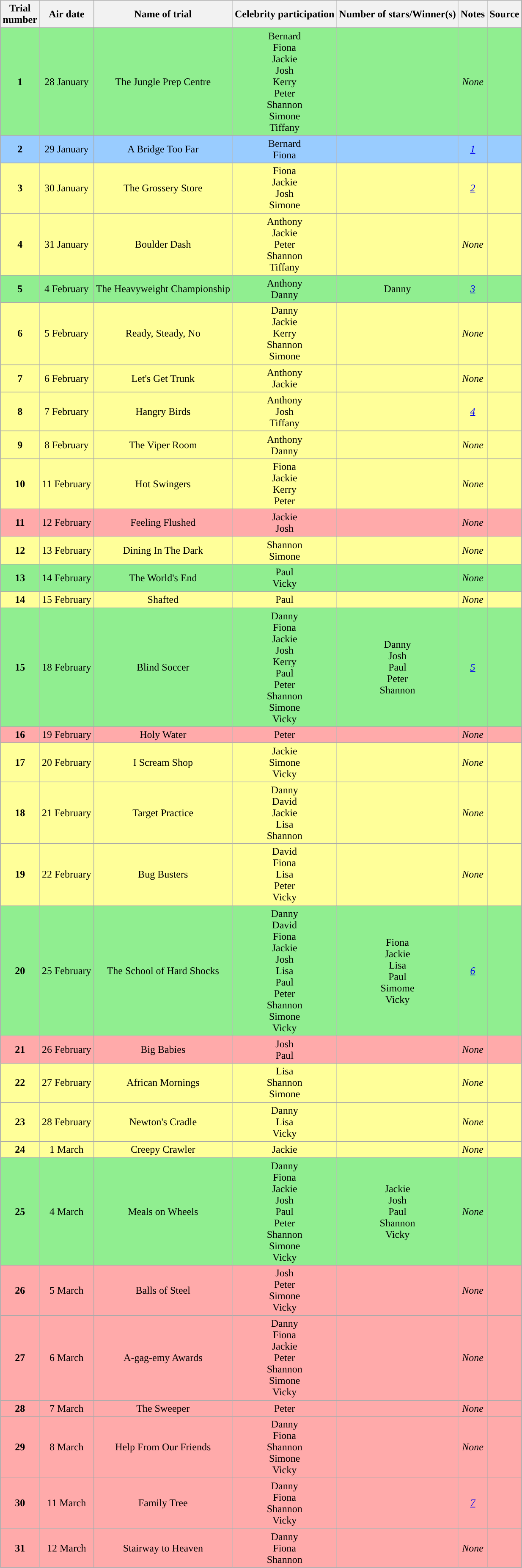<table class="wikitable" style="margin:auto; text-align:center;">
<tr>
<th scope="col">Trial<br>number</th>
<th scope="col">Air date</th>
<th scope="col">Name of trial</th>
<th scope="col">Celebrity participation</th>
<th scope="col">Number of stars/Winner(s)</th>
<th scope="col">Notes</th>
<th scope="col">Source</th>
</tr>
<tr style="background:lightgreen">
<td><strong>1</strong></td>
<td>28 January</td>
<td>The Jungle Prep Centre</td>
<td>Bernard<br>Fiona<br>Jackie<br>Josh<br>Kerry<br>Peter<br>Shannon<br>Simone<br>Tiffany</td>
<td></td>
<td><em>None</em></td>
<td></td>
</tr>
<tr style="background:#99CCFF">
<td><strong>2</strong></td>
<td>29 January</td>
<td>A Bridge Too Far</td>
<td>Bernard<br>Fiona</td>
<td></td>
<td><em><a href='#'>1</a></em></td>
<td></td>
</tr>
<tr style="background:#FFFF99">
<td><strong>3</strong></td>
<td>30 January</td>
<td>The Grossery Store</td>
<td>Fiona<br>Jackie<br>Josh<br>Simone</td>
<td></td>
<td><em><a href='#'>2</a></em></td>
<td></td>
</tr>
<tr style="background:#FFFF99">
<td><strong>4</strong></td>
<td>31 January</td>
<td>Boulder Dash</td>
<td>Anthony<br>Jackie<br>Peter<br>Shannon<br>Tiffany</td>
<td></td>
<td><em>None</em></td>
<td></td>
</tr>
<tr style="background:lightgreen">
<td><strong>5</strong></td>
<td>4 February</td>
<td>The Heavyweight Championship</td>
<td>Anthony<br>Danny</td>
<td>Danny</td>
<td><em><a href='#'>3</a></em></td>
<td></td>
</tr>
<tr style="background:#FFFF99">
<td><strong>6</strong></td>
<td>5 February</td>
<td>Ready, Steady, No</td>
<td>Danny<br>Jackie<br>Kerry<br>Shannon<br>Simone</td>
<td></td>
<td><em>None</em></td>
<td></td>
</tr>
<tr style="background:#FFFF99">
<td><strong>7</strong></td>
<td>6 February</td>
<td>Let's Get Trunk</td>
<td>Anthony<br>Jackie</td>
<td></td>
<td><em>None</em></td>
<td></td>
</tr>
<tr style="background:#FFFF99">
<td><strong>8</strong></td>
<td>7 February</td>
<td>Hangry Birds</td>
<td>Anthony<br>Josh<br>Tiffany</td>
<td></td>
<td><em><a href='#'>4</a></em></td>
<td></td>
</tr>
<tr style="background:#FFFF99">
<td><strong>9</strong></td>
<td>8 February</td>
<td>The Viper Room</td>
<td>Anthony<br>Danny</td>
<td></td>
<td><em>None</em></td>
<td></td>
</tr>
<tr style="background:#FFFF99">
<td><strong>10</strong></td>
<td>11 February</td>
<td>Hot Swingers</td>
<td>Fiona<br>Jackie<br>Kerry<br>Peter</td>
<td></td>
<td><em>None</em></td>
<td></td>
</tr>
<tr style="background:#ffaaaa">
<td><strong>11</strong></td>
<td>12 February</td>
<td>Feeling Flushed</td>
<td>Jackie<br>Josh</td>
<td></td>
<td><em>None</em></td>
<td></td>
</tr>
<tr style="background:#FFFF99">
<td><strong>12</strong></td>
<td>13 February</td>
<td>Dining In The Dark</td>
<td>Shannon<br>Simone</td>
<td></td>
<td><em>None</em></td>
<td></td>
</tr>
<tr style="background:lightgreen">
<td><strong>13</strong></td>
<td>14 February</td>
<td>The World's End</td>
<td>Paul<br>Vicky</td>
<td></td>
<td><em>None</em></td>
<td></td>
</tr>
<tr style="background:#FFFF99">
<td><strong>14</strong></td>
<td>15 February</td>
<td>Shafted</td>
<td>Paul</td>
<td></td>
<td><em>None</em></td>
<td></td>
</tr>
<tr style="background:lightgreen">
<td><strong>15</strong></td>
<td>18 February</td>
<td>Blind Soccer</td>
<td>Danny<br>Fiona<br>Jackie<br>Josh<br>Kerry<br>Paul<br>Peter<br>Shannon<br>Simone<br>Vicky</td>
<td>Danny<br>Josh<br>Paul<br>Peter<br>Shannon</td>
<td><em><a href='#'>5</a></em></td>
<td></td>
</tr>
<tr style="background:#ffaaaa">
<td><strong>16</strong></td>
<td>19 February</td>
<td>Holy Water</td>
<td>Peter</td>
<td></td>
<td><em>None</em></td>
<td></td>
</tr>
<tr style="background:#FFFF99">
<td><strong>17</strong></td>
<td>20 February</td>
<td>I Scream Shop</td>
<td>Jackie<br>Simone<br>Vicky</td>
<td></td>
<td><em>None</em></td>
<td></td>
</tr>
<tr style="background:#FFFF99">
<td><strong>18</strong></td>
<td>21 February</td>
<td>Target Practice</td>
<td>Danny<br>David<br>Jackie<br>Lisa<br>Shannon</td>
<td></td>
<td><em>None</em></td>
<td></td>
</tr>
<tr style="background:#FFFF99">
<td><strong>19</strong></td>
<td>22 February</td>
<td>Bug Busters</td>
<td>David<br>Fiona<br>Lisa<br>Peter<br>Vicky</td>
<td></td>
<td><em>None</em></td>
<td></td>
</tr>
<tr style="background:lightgreen">
<td><strong>20</strong></td>
<td>25 February</td>
<td>The School of Hard Shocks</td>
<td>Danny<br>David<br>Fiona<br>Jackie<br>Josh<br>Lisa<br>Paul<br>Peter<br>Shannon<br>Simone<br>Vicky</td>
<td>Fiona<br>Jackie<br>Lisa<br>Paul<br>Simome<br>Vicky</td>
<td><em><a href='#'>6</a></em></td>
<td></td>
</tr>
<tr style="background:#ffaaaa">
<td><strong>21</strong></td>
<td>26 February</td>
<td>Big Babies</td>
<td>Josh<br>Paul</td>
<td></td>
<td><em>None</em></td>
<td></td>
</tr>
<tr style="background:#FFFF99">
<td><strong>22</strong></td>
<td>27 February</td>
<td>African Mornings</td>
<td>Lisa<br>Shannon<br>Simone</td>
<td></td>
<td><em>None</em></td>
<td></td>
</tr>
<tr style="background:#FFFF99">
<td><strong>23</strong></td>
<td>28 February</td>
<td>Newton's Cradle</td>
<td>Danny<br>Lisa<br>Vicky</td>
<td></td>
<td><em>None</em></td>
<td></td>
</tr>
<tr style="background:#FFFF99">
<td><strong>24</strong></td>
<td>1 March</td>
<td>Creepy Crawler</td>
<td>Jackie</td>
<td></td>
<td><em>None</em></td>
<td></td>
</tr>
<tr style="background:lightgreen">
<td><strong>25</strong></td>
<td>4 March</td>
<td>Meals on Wheels</td>
<td>Danny<br>Fiona<br>Jackie<br>Josh<br>Paul<br>Peter<br>Shannon<br>Simone<br>Vicky</td>
<td>Jackie<br>Josh<br>Paul<br>Shannon<br>Vicky</td>
<td><em>None</em></td>
<td></td>
</tr>
<tr style="background:#ffaaaa">
<td><strong>26</strong></td>
<td>5 March</td>
<td>Balls of Steel</td>
<td>Josh<br>Peter<br>Simone<br>Vicky</td>
<td></td>
<td><em>None</em></td>
<td></td>
</tr>
<tr style="background:#ffaaaa">
<td><strong>27</strong></td>
<td>6 March</td>
<td>A-gag-emy Awards</td>
<td>Danny<br>Fiona<br>Jackie<br>Peter<br>Shannon<br>Simone<br>Vicky</td>
<td></td>
<td><em>None</em></td>
<td></td>
</tr>
<tr style="background:#ffaaaa">
<td><strong>28</strong></td>
<td>7 March</td>
<td>The Sweeper</td>
<td>Peter</td>
<td></td>
<td><em>None</em></td>
<td></td>
</tr>
<tr style="background:#ffaaaa">
<td><strong>29</strong></td>
<td>8 March</td>
<td>Help From Our Friends</td>
<td>Danny<br>Fiona<br>Shannon<br>Simone<br>Vicky</td>
<td></td>
<td><em>None</em></td>
<td></td>
</tr>
<tr style="background:#ffaaaa">
<td><strong>30</strong></td>
<td>11 March</td>
<td>Family Tree</td>
<td>Danny<br>Fiona<br>Shannon<br>Vicky</td>
<td></td>
<td><em><a href='#'>7</a></em></td>
<td></td>
</tr>
<tr style="background:#ffaaaa">
<td><strong>31</strong></td>
<td>12 March</td>
<td>Stairway to Heaven</td>
<td>Danny<br>Fiona<br>Shannon</td>
<td></td>
<td><em>None</em></td>
<td></td>
</tr>
</table>
